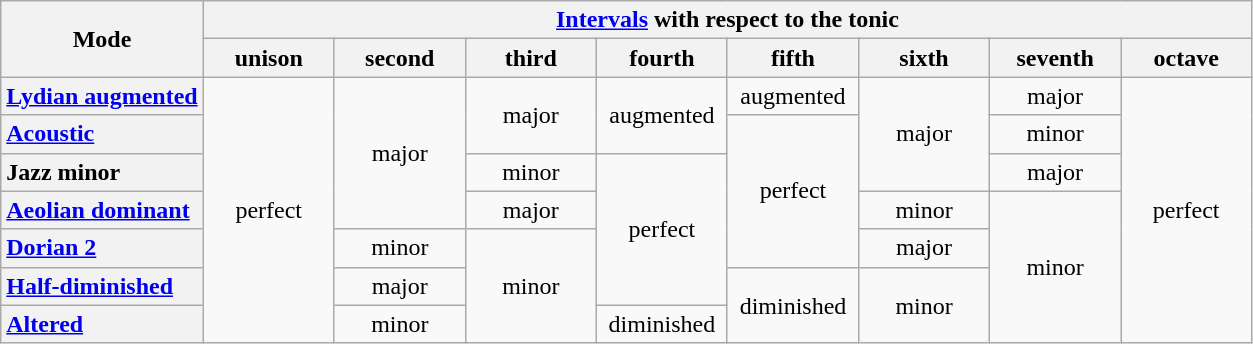<table class="wikitable" style="text-align: center">
<tr>
<th rowspan="2">Mode</th>
<th colspan="8"><a href='#'>Intervals</a> with respect to the tonic</th>
</tr>
<tr>
<th style="width: 5em">unison</th>
<th style="width: 5em">second</th>
<th style="width: 5em">third</th>
<th style="width: 5em">fourth</th>
<th style="width: 5em">fifth</th>
<th style="width: 5em">sixth</th>
<th style="width: 5em">seventh</th>
<th style="width: 5em">octave</th>
</tr>
<tr>
<th style="text-align: left"><a href='#'>Lydian augmented</a></th>
<td rowspan="7">perfect</td>
<td rowspan="4">major</td>
<td rowspan="2">major</td>
<td rowspan="2">augmented</td>
<td rowspan="1">augmented</td>
<td rowspan="3">major</td>
<td rowspan="1">major</td>
<td rowspan="7">perfect</td>
</tr>
<tr>
<th style="text-align: left"><a href='#'>Acoustic</a></th>
<td rowspan="4">perfect</td>
<td rowspan="1">minor</td>
</tr>
<tr>
<th style="text-align: left">Jazz minor</th>
<td rowspan="1">minor</td>
<td rowspan="4">perfect</td>
<td rowspan="1">major</td>
</tr>
<tr>
<th style="text-align: left"><a href='#'>Aeolian dominant</a></th>
<td rowspan="1">major</td>
<td rowspan="1">minor</td>
<td rowspan="4">minor</td>
</tr>
<tr>
<th style="text-align: left"><a href='#'>Dorian 2</a></th>
<td rowspan="1">minor</td>
<td rowspan="3">minor</td>
<td rowspan="1">major</td>
</tr>
<tr>
<th style="text-align: left"><a href='#'>Half-diminished</a></th>
<td rowspan="1">major</td>
<td rowspan="2">diminished</td>
<td rowspan="2">minor</td>
</tr>
<tr>
<th style="text-align: left"><a href='#'>Altered</a></th>
<td rowspan="1">minor</td>
<td rowspan="1">diminished</td>
</tr>
</table>
